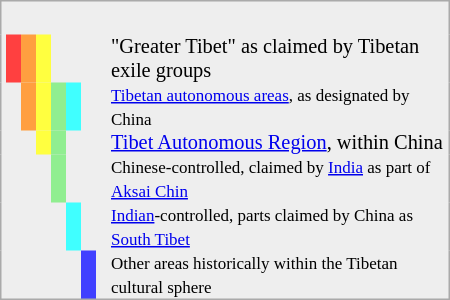<table class="infobox" cellpadding="0" cellspacing="0" style="clear:right; width:300px; border-collapse:collapse; font-size:85%; background:#eee;">
<tr>
<td style="height:3px;" colspan="10"></td>
</tr>
<tr style="text-align:center;">
<td colspan="10"><div><br></div></td>
</tr>
<tr>
<td style="height:3px;" colspan="10"></td>
</tr>
<tr style="text-align:left;">
<td style="width:3px;;" rowspan="6"></td>
<td style="height:15px; width:10px; background:#ff4040;"> </td>
<td style="width:10px; background:#ff9f40;"> </td>
<td style="width:10px; background:#ffff40;"> </td>
<td style="width:10px;"> </td>
<td style="width:10px;"> </td>
<td style="width:10px;"> </td>
<td style="width:10px;"> </td>
<td>"Greater Tibet" as claimed by Tibetan exile groups</td>
<td style="width:3px;;" rowspan="6"></td>
</tr>
<tr>
<td style="width:10px; height:15px;"></td>
<td style="width:10px; background:#ff9f40;"></td>
<td style="width:10px; background:#ffff40;"></td>
<td style="width:10px; background:lightgreen;"></td>
<td style="width:10px; background:#40ffff;"></td>
<td style="width:10px;"> </td>
<td style="width:10px;"></td>
<td><small><a href='#'>Tibetan autonomous areas</a>, as designated by China</small></td>
</tr>
<tr>
<td style="width:10px; height:15px;"></td>
<td style="width:10px;"></td>
<td style="width:10px; background:#ffff40;"></td>
<td style="width:10px; background:lightgreen;"></td>
<td style="width:10px;"> </td>
<td style="width:10px;"></td>
<td style="width:10px;"></td>
<td><a href='#'>Tibet Autonomous Region</a>, within China</td>
</tr>
<tr>
<td style="width:10px; height:15px;"></td>
<td style="width:10px;"></td>
<td style="width:10px;"></td>
<td style="width:10px; background:lightgreen;"></td>
<td style="width:10px;"></td>
<td style="width:10px;"></td>
<td style="width:10px;"></td>
<td><small>Chinese-controlled, claimed by <a href='#'>India</a> as part of <a href='#'>Aksai Chin</a></small></td>
</tr>
<tr>
<td style="width:10px; height:15px;"></td>
<td style="width:10px;"></td>
<td style="width:10px;"></td>
<td style="width:10px;"></td>
<td style="width:10px; background:#40ffff;"></td>
<td style="width:10px;"></td>
<td style="width:10px;"></td>
<td><small><a href='#'>Indian</a>-controlled, parts claimed by China as <a href='#'>South Tibet</a></small></td>
</tr>
<tr>
<td style="width:10px; height:15px;"></td>
<td style="width:10px;"></td>
<td style="width:10px;"></td>
<td style="width:10px;"></td>
<td style="width:10px;"></td>
<td style="width:10px; background:#4040ff;"></td>
<td style="width:10px;"></td>
<td><small>Other areas historically within the Tibetan cultural sphere</small></td>
</tr>
</table>
